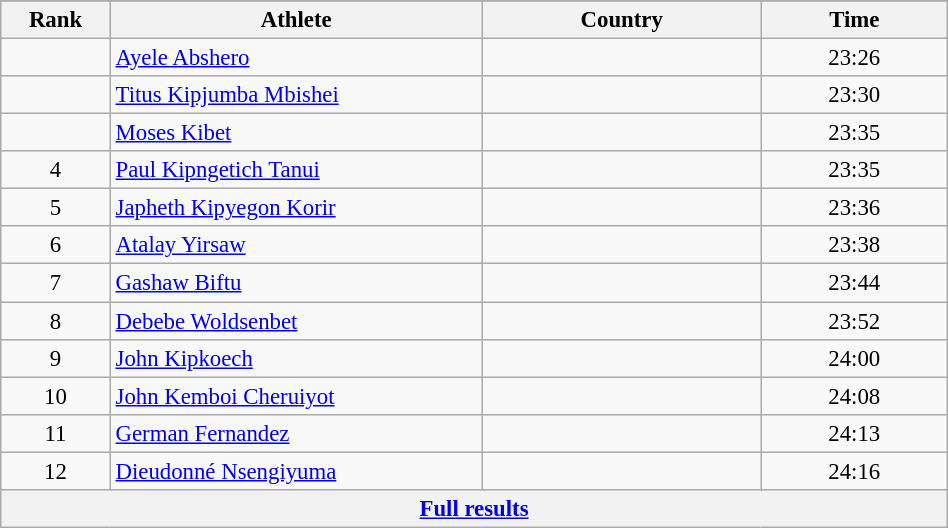<table class="wikitable sortable" style=" text-align:center; font-size:95%;" width="50%">
<tr>
</tr>
<tr>
<th width=5%>Rank</th>
<th width=20%>Athlete</th>
<th width=15%>Country</th>
<th width=10%>Time</th>
</tr>
<tr>
<td align=center></td>
<td align=left><a href='#'>Ayele Abshero</a></td>
<td align=left></td>
<td>23:26</td>
</tr>
<tr>
<td align=center></td>
<td align=left><a href='#'>Titus Kipjumba Mbishei</a></td>
<td align=left></td>
<td>23:30</td>
</tr>
<tr>
<td align=center></td>
<td align=left><a href='#'>Moses Kibet</a></td>
<td align=left></td>
<td>23:35</td>
</tr>
<tr>
<td align=center>4</td>
<td align=left><a href='#'>Paul Kipngetich Tanui</a></td>
<td align=left></td>
<td>23:35</td>
</tr>
<tr>
<td align=center>5</td>
<td align=left><a href='#'>Japheth Kipyegon Korir</a></td>
<td align=left></td>
<td>23:36</td>
</tr>
<tr>
<td align=center>6</td>
<td align=left><a href='#'>Atalay Yirsaw</a></td>
<td align=left></td>
<td>23:38</td>
</tr>
<tr>
<td align=center>7</td>
<td align=left><a href='#'>Gashaw Biftu</a></td>
<td align=left></td>
<td>23:44</td>
</tr>
<tr>
<td align=center>8</td>
<td align=left><a href='#'>Debebe Woldsenbet</a></td>
<td align=left></td>
<td>23:52</td>
</tr>
<tr>
<td align=center>9</td>
<td align=left><a href='#'>John Kipkoech</a></td>
<td align=left></td>
<td>24:00</td>
</tr>
<tr>
<td align=center>10</td>
<td align=left><a href='#'>John Kemboi Cheruiyot</a></td>
<td align=left></td>
<td>24:08</td>
</tr>
<tr>
<td align=center>11</td>
<td align=left><a href='#'>German Fernandez</a></td>
<td align=left></td>
<td>24:13</td>
</tr>
<tr>
<td align=center>12</td>
<td align=left><a href='#'>Dieudonné Nsengiyuma</a></td>
<td align=left></td>
<td>24:16</td>
</tr>
<tr class="sortbottom">
<th colspan=4 align=center><a href='#'>Full results</a></th>
</tr>
</table>
